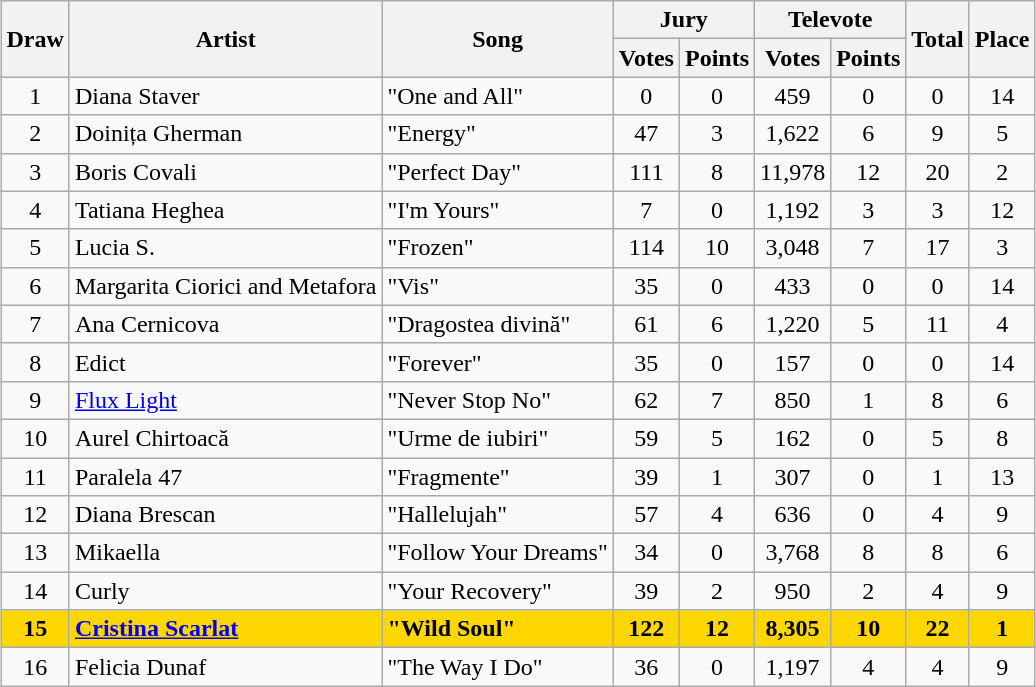<table class="sortable wikitable" style="margin: 1em auto 1em auto; text-align:center;">
<tr>
<th rowspan="2">Draw</th>
<th rowspan="2">Artist</th>
<th rowspan="2">Song</th>
<th colspan="2">Jury</th>
<th colspan="2">Televote</th>
<th rowspan="2">Total</th>
<th rowspan="2">Place</th>
</tr>
<tr>
<th>Votes</th>
<th>Points</th>
<th>Votes</th>
<th>Points</th>
</tr>
<tr>
<td>1</td>
<td align="left">Diana Staver</td>
<td align="left">"One and All"</td>
<td>0</td>
<td>0</td>
<td>459</td>
<td>0</td>
<td>0</td>
<td>14</td>
</tr>
<tr>
<td>2</td>
<td align="left">Doinița Gherman</td>
<td align="left">"Energy"</td>
<td>47</td>
<td>3</td>
<td>1,622</td>
<td>6</td>
<td>9</td>
<td>5</td>
</tr>
<tr>
<td>3</td>
<td align="left">Boris Covali</td>
<td align="left">"Perfect Day"</td>
<td>111</td>
<td>8</td>
<td>11,978</td>
<td>12</td>
<td>20</td>
<td>2</td>
</tr>
<tr>
<td>4</td>
<td align="left">Tatiana Heghea</td>
<td align="left">"I'm Yours"</td>
<td>7</td>
<td>0</td>
<td>1,192</td>
<td>3</td>
<td>3</td>
<td>12</td>
</tr>
<tr>
<td>5</td>
<td align="left">Lucia S.</td>
<td align="left">"Frozen"</td>
<td>114</td>
<td>10</td>
<td>3,048</td>
<td>7</td>
<td>17</td>
<td>3</td>
</tr>
<tr>
<td>6</td>
<td align="left">Margarita Ciorici and Metafora</td>
<td align="left">"Vis"</td>
<td>35</td>
<td>0</td>
<td>433</td>
<td>0</td>
<td>0</td>
<td>14</td>
</tr>
<tr>
<td>7</td>
<td align="left">Ana Cernicova</td>
<td align="left">"Dragostea divină"</td>
<td>61</td>
<td>6</td>
<td>1,220</td>
<td>5</td>
<td>11</td>
<td>4</td>
</tr>
<tr>
<td>8</td>
<td align="left">Edict</td>
<td align="left">"Forever"</td>
<td>35</td>
<td>0</td>
<td>157</td>
<td>0</td>
<td>0</td>
<td>14</td>
</tr>
<tr>
<td>9</td>
<td align="left"><a href='#'>Flux Light</a></td>
<td align="left">"Never Stop No"</td>
<td>62</td>
<td>7</td>
<td>850</td>
<td>1</td>
<td>8</td>
<td>6</td>
</tr>
<tr>
<td>10</td>
<td align="left">Aurel Chirtoacă</td>
<td align="left">"Urme de iubiri"</td>
<td>59</td>
<td>5</td>
<td>162</td>
<td>0</td>
<td>5</td>
<td>8</td>
</tr>
<tr>
<td>11</td>
<td align="left">Paralela 47</td>
<td align="left">"Fragmente"</td>
<td>39</td>
<td>1</td>
<td>307</td>
<td>0</td>
<td>1</td>
<td>13</td>
</tr>
<tr>
<td>12</td>
<td align="left">Diana Brescan</td>
<td align="left">"Hallelujah"</td>
<td>57</td>
<td>4</td>
<td>636</td>
<td>0</td>
<td>4</td>
<td>9</td>
</tr>
<tr>
<td>13</td>
<td align="left">Mikaella</td>
<td align="left">"Follow Your Dreams"</td>
<td>34</td>
<td>0</td>
<td>3,768</td>
<td>8</td>
<td>8</td>
<td>6</td>
</tr>
<tr>
<td>14</td>
<td align="left">Curly</td>
<td align="left">"Your Recovery"</td>
<td>39</td>
<td>2</td>
<td>950</td>
<td>2</td>
<td>4</td>
<td>9</td>
</tr>
<tr style="font-weight:bold; background:gold;">
<td>15</td>
<td align="left"><a href='#'>Cristina Scarlat</a></td>
<td align="left">"Wild Soul"</td>
<td>122</td>
<td>12</td>
<td>8,305</td>
<td>10</td>
<td>22</td>
<td>1</td>
</tr>
<tr>
<td>16</td>
<td align="left">Felicia Dunaf</td>
<td align="left">"The Way I Do"</td>
<td>36</td>
<td>0</td>
<td>1,197</td>
<td>4</td>
<td>4</td>
<td>9</td>
</tr>
</table>
